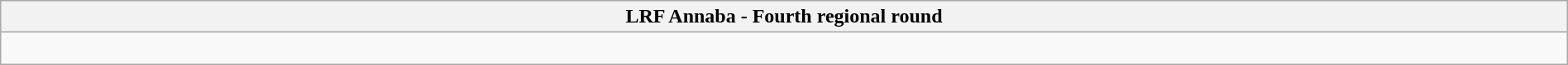<table class="wikitable collapsible collapsed" style="width:100%">
<tr>
<th>LRF Annaba - Fourth regional round</th>
</tr>
<tr>
<td><br>



</td>
</tr>
</table>
